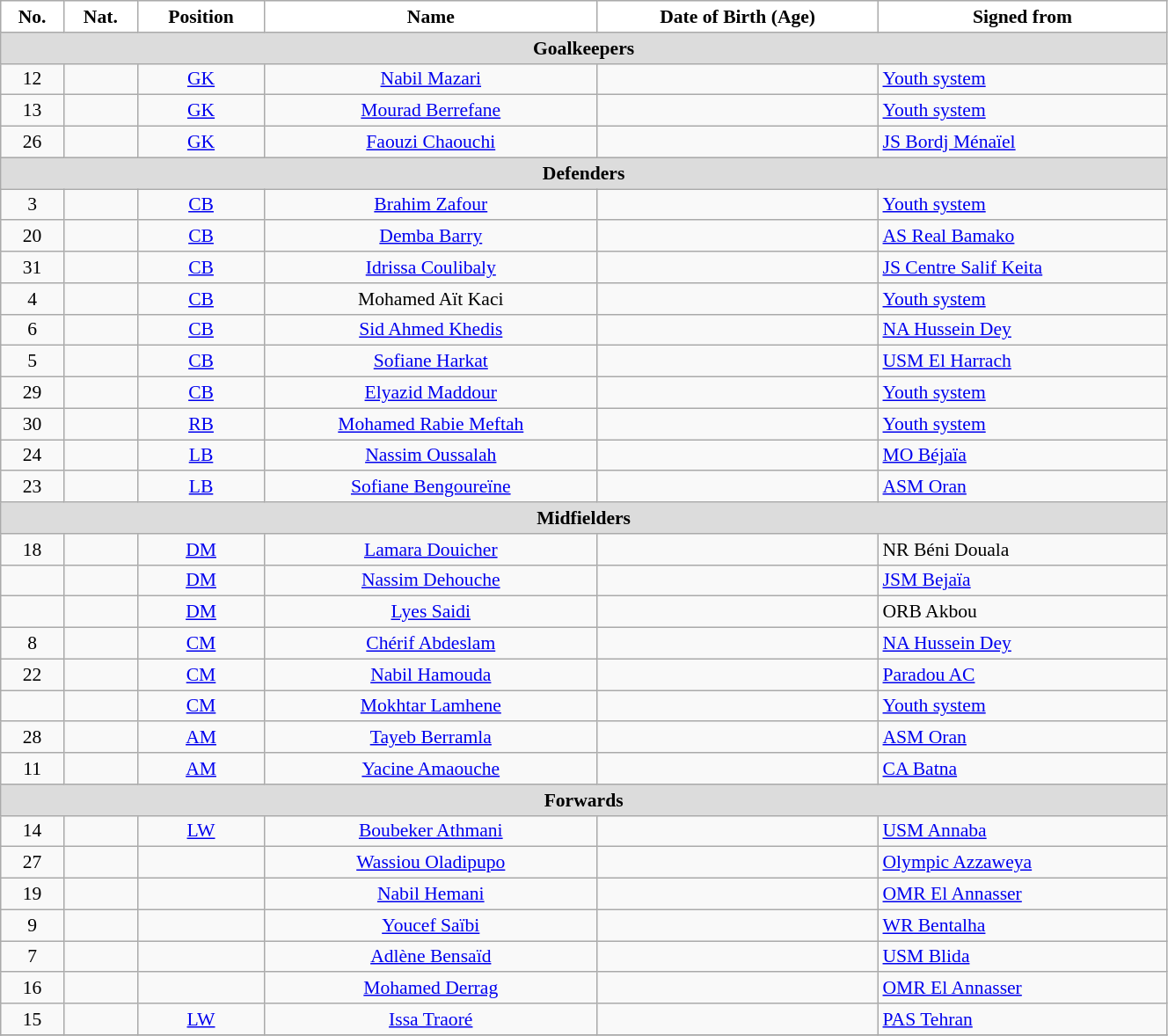<table class="wikitable" style="text-align:center; font-size:90%; width:70%">
<tr>
<th style="background:white; color:black; text-align:center;">No.</th>
<th style="background:white; color:black; text-align:center;">Nat.</th>
<th style="background:white; color:black; text-align:center;">Position</th>
<th style="background:white; color:black; text-align:center;">Name</th>
<th style="background:white; color:black; text-align:center;">Date of Birth (Age)</th>
<th style="background:white; color:black; text-align:center;">Signed from</th>
</tr>
<tr>
<th colspan=10 style="background:#DCDCDC; text-align:center;">Goalkeepers</th>
</tr>
<tr>
<td>12</td>
<td></td>
<td><a href='#'>GK</a></td>
<td><a href='#'>Nabil Mazari</a></td>
<td></td>
<td style="text-align:left"> <a href='#'>Youth system</a></td>
</tr>
<tr>
<td>13</td>
<td></td>
<td><a href='#'>GK</a></td>
<td><a href='#'>Mourad Berrefane</a></td>
<td></td>
<td style="text-align:left"> <a href='#'>Youth system</a></td>
</tr>
<tr>
<td>26</td>
<td></td>
<td><a href='#'>GK</a></td>
<td><a href='#'>Faouzi Chaouchi</a></td>
<td></td>
<td style="text-align:left"> <a href='#'>JS Bordj Ménaïel</a></td>
</tr>
<tr>
<th colspan=10 style="background:#DCDCDC; text-align:center;">Defenders</th>
</tr>
<tr>
<td>3</td>
<td></td>
<td><a href='#'>CB</a></td>
<td><a href='#'>Brahim Zafour</a></td>
<td></td>
<td style="text-align:left"> <a href='#'>Youth system</a></td>
</tr>
<tr>
<td>20</td>
<td></td>
<td><a href='#'>CB</a></td>
<td><a href='#'>Demba Barry</a></td>
<td></td>
<td style="text-align:left"> <a href='#'>AS Real Bamako</a></td>
</tr>
<tr>
<td>31</td>
<td></td>
<td><a href='#'>CB</a></td>
<td><a href='#'>Idrissa Coulibaly</a></td>
<td></td>
<td style="text-align:left"> <a href='#'>JS Centre Salif Keita</a></td>
</tr>
<tr>
<td>4</td>
<td></td>
<td><a href='#'>CB</a></td>
<td>Mohamed Aït Kaci</td>
<td></td>
<td style="text-align:left"> <a href='#'>Youth system</a></td>
</tr>
<tr>
<td>6</td>
<td></td>
<td><a href='#'>CB</a></td>
<td><a href='#'>Sid Ahmed Khedis</a></td>
<td></td>
<td style="text-align:left"> <a href='#'>NA Hussein Dey</a></td>
</tr>
<tr>
<td>5</td>
<td></td>
<td><a href='#'>CB</a></td>
<td><a href='#'>Sofiane Harkat</a></td>
<td></td>
<td style="text-align:left"> <a href='#'>USM El Harrach</a></td>
</tr>
<tr>
<td>29</td>
<td></td>
<td><a href='#'>CB</a></td>
<td><a href='#'>Elyazid Maddour</a></td>
<td></td>
<td style="text-align:left"> <a href='#'>Youth system</a></td>
</tr>
<tr>
<td>30</td>
<td></td>
<td><a href='#'>RB</a></td>
<td><a href='#'>Mohamed Rabie Meftah</a></td>
<td></td>
<td style="text-align:left"> <a href='#'>Youth system</a></td>
</tr>
<tr>
<td>24</td>
<td></td>
<td><a href='#'>LB</a></td>
<td><a href='#'>Nassim Oussalah</a></td>
<td></td>
<td style="text-align:left"> <a href='#'>MO Béjaïa</a></td>
</tr>
<tr>
<td>23</td>
<td></td>
<td><a href='#'>LB</a></td>
<td><a href='#'>Sofiane Bengoureïne</a></td>
<td></td>
<td style="text-align:left"> <a href='#'>ASM Oran</a></td>
</tr>
<tr>
<th colspan=10 style="background:#DCDCDC; text-align:center;">Midfielders</th>
</tr>
<tr>
<td>18</td>
<td></td>
<td><a href='#'>DM</a></td>
<td><a href='#'>Lamara Douicher</a></td>
<td></td>
<td style="text-align:left"> NR Béni Douala</td>
</tr>
<tr>
<td></td>
<td></td>
<td><a href='#'>DM</a></td>
<td><a href='#'>Nassim Dehouche</a></td>
<td></td>
<td style="text-align:left"> <a href='#'>JSM Bejaïa</a></td>
</tr>
<tr>
<td></td>
<td></td>
<td><a href='#'>DM</a></td>
<td><a href='#'>Lyes Saidi</a></td>
<td></td>
<td style="text-align:left"> ORB Akbou</td>
</tr>
<tr>
<td>8</td>
<td></td>
<td><a href='#'>CM</a></td>
<td><a href='#'>Chérif Abdeslam</a></td>
<td></td>
<td style="text-align:left"> <a href='#'>NA Hussein Dey</a></td>
</tr>
<tr>
<td>22</td>
<td></td>
<td><a href='#'>CM</a></td>
<td><a href='#'>Nabil Hamouda</a></td>
<td></td>
<td style="text-align:left"> <a href='#'>Paradou AC</a></td>
</tr>
<tr>
<td></td>
<td></td>
<td><a href='#'>CM</a></td>
<td><a href='#'>Mokhtar Lamhene</a></td>
<td></td>
<td style="text-align:left"> <a href='#'>Youth system</a></td>
</tr>
<tr>
<td>28</td>
<td></td>
<td><a href='#'>AM</a></td>
<td><a href='#'>Tayeb Berramla</a></td>
<td></td>
<td style="text-align:left"> <a href='#'>ASM Oran</a></td>
</tr>
<tr>
<td>11</td>
<td></td>
<td><a href='#'>AM</a></td>
<td><a href='#'>Yacine Amaouche</a></td>
<td></td>
<td style="text-align:left"> <a href='#'>CA Batna</a></td>
</tr>
<tr>
<th colspan=10 style="background:#DCDCDC; text-align:center;">Forwards</th>
</tr>
<tr>
<td>14</td>
<td></td>
<td><a href='#'>LW</a></td>
<td><a href='#'>Boubeker Athmani</a></td>
<td></td>
<td style="text-align:left"> <a href='#'>USM Annaba</a></td>
</tr>
<tr>
<td>27</td>
<td></td>
<td></td>
<td><a href='#'>Wassiou Oladipupo</a></td>
<td></td>
<td style="text-align:left"> <a href='#'>Olympic Azzaweya</a></td>
</tr>
<tr>
<td>19</td>
<td></td>
<td></td>
<td><a href='#'>Nabil Hemani</a></td>
<td></td>
<td style="text-align:left"> <a href='#'>OMR El Annasser</a></td>
</tr>
<tr>
<td>9</td>
<td></td>
<td></td>
<td><a href='#'>Youcef Saïbi</a></td>
<td></td>
<td style="text-align:left"> <a href='#'>WR Bentalha</a></td>
</tr>
<tr>
<td>7</td>
<td></td>
<td></td>
<td><a href='#'>Adlène Bensaïd</a></td>
<td></td>
<td style="text-align:left"> <a href='#'>USM Blida</a></td>
</tr>
<tr>
<td>16</td>
<td></td>
<td></td>
<td><a href='#'>Mohamed Derrag</a></td>
<td></td>
<td style="text-align:left"> <a href='#'>OMR El Annasser</a></td>
</tr>
<tr>
<td>15</td>
<td></td>
<td><a href='#'>LW</a></td>
<td><a href='#'>Issa Traoré</a></td>
<td></td>
<td style="text-align:left"> <a href='#'>PAS Tehran</a></td>
</tr>
<tr>
</tr>
</table>
